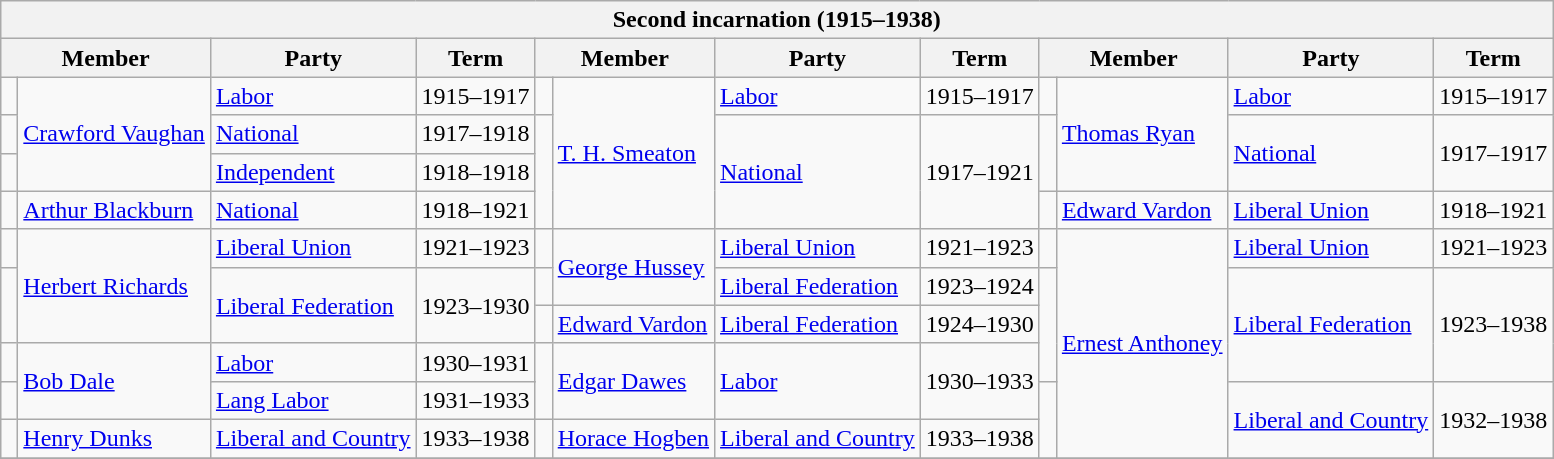<table class="wikitable">
<tr>
<th colspan=12>Second incarnation (1915–1938)</th>
</tr>
<tr>
<th colspan=2>Member</th>
<th>Party</th>
<th>Term</th>
<th colspan=2>Member</th>
<th>Party</th>
<th>Term</th>
<th colspan=2>Member</th>
<th>Party</th>
<th>Term</th>
</tr>
<tr>
<td> </td>
<td rowspan=3><a href='#'>Crawford Vaughan</a></td>
<td><a href='#'>Labor</a></td>
<td>1915–1917</td>
<td> </td>
<td rowspan=4><a href='#'>T. H. Smeaton</a></td>
<td><a href='#'>Labor</a></td>
<td>1915–1917</td>
<td> </td>
<td rowspan=3><a href='#'>Thomas Ryan</a></td>
<td><a href='#'>Labor</a></td>
<td>1915–1917</td>
</tr>
<tr>
<td> </td>
<td><a href='#'>National</a></td>
<td>1917–1918</td>
<td rowspan=3 > </td>
<td rowspan=3><a href='#'>National</a></td>
<td rowspan=3>1917–1921</td>
<td rowspan=2 > </td>
<td rowspan=2><a href='#'>National</a></td>
<td rowspan=2>1917–1917</td>
</tr>
<tr>
<td> </td>
<td><a href='#'>Independent</a></td>
<td>1918–1918</td>
</tr>
<tr>
<td> </td>
<td><a href='#'>Arthur Blackburn</a></td>
<td><a href='#'>National</a></td>
<td>1918–1921</td>
<td> </td>
<td><a href='#'>Edward Vardon</a></td>
<td><a href='#'>Liberal Union</a></td>
<td>1918–1921</td>
</tr>
<tr>
<td> </td>
<td rowspan=3><a href='#'>Herbert Richards</a></td>
<td><a href='#'>Liberal Union</a></td>
<td>1921–1923</td>
<td> </td>
<td rowspan=2><a href='#'>George Hussey</a></td>
<td><a href='#'>Liberal Union</a></td>
<td>1921–1923</td>
<td> </td>
<td rowspan=7><a href='#'>Ernest Anthoney</a></td>
<td><a href='#'>Liberal Union</a></td>
<td>1921–1923</td>
</tr>
<tr>
<td rowspan=2 > </td>
<td rowspan=2><a href='#'>Liberal Federation</a></td>
<td rowspan=2>1923–1930</td>
<td> </td>
<td><a href='#'>Liberal Federation</a></td>
<td>1923–1924</td>
<td rowspan=4 > </td>
<td rowspan=4><a href='#'>Liberal Federation</a></td>
<td rowspan=4>1923–1938</td>
</tr>
<tr>
<td> </td>
<td><a href='#'>Edward Vardon</a></td>
<td><a href='#'>Liberal Federation</a></td>
<td>1924–1930</td>
</tr>
<tr>
<td> </td>
<td rowspan=3><a href='#'>Bob Dale</a></td>
<td><a href='#'>Labor</a></td>
<td>1930–1931</td>
<td rowspan=3 > </td>
<td rowspan=3><a href='#'>Edgar Dawes</a></td>
<td rowspan=3><a href='#'>Labor</a></td>
<td rowspan=3>1930–1933</td>
</tr>
<tr>
<td rowspan=2 > </td>
<td rowspan=2><a href='#'>Lang Labor</a></td>
<td rowspan=2>1931–1933</td>
</tr>
<tr>
<td rowspan=2 > </td>
<td rowspan=2><a href='#'>Liberal and Country</a></td>
<td rowspan=2>1932–1938</td>
</tr>
<tr>
<td> </td>
<td><a href='#'>Henry Dunks</a></td>
<td><a href='#'>Liberal and Country</a></td>
<td>1933–1938</td>
<td> </td>
<td><a href='#'>Horace Hogben</a></td>
<td><a href='#'>Liberal and Country</a></td>
<td>1933–1938</td>
</tr>
<tr>
</tr>
</table>
